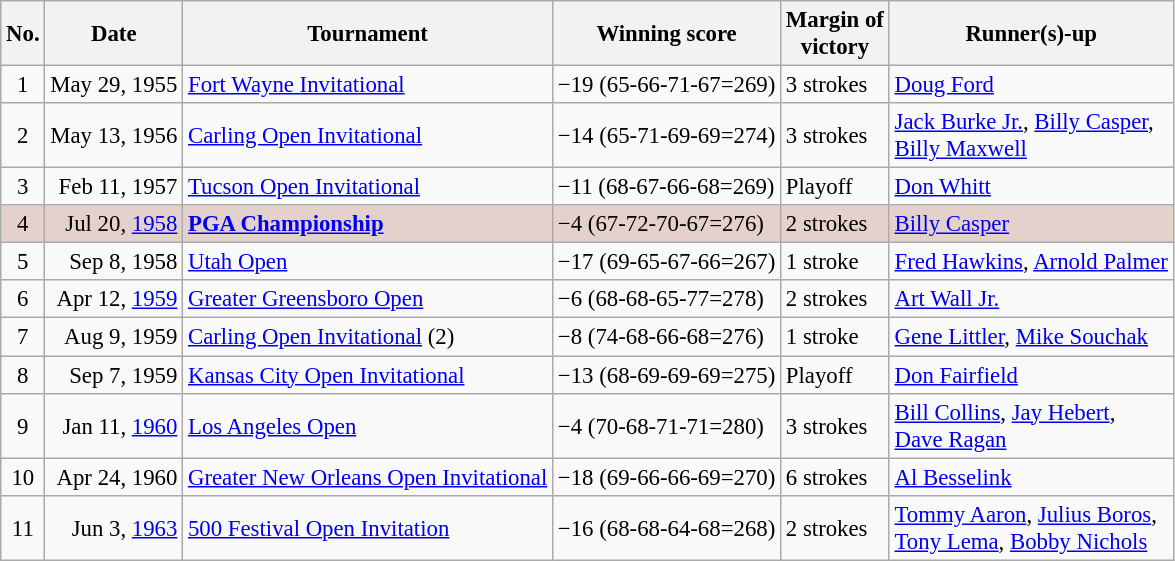<table class="wikitable" style="font-size:95%;">
<tr>
<th>No.</th>
<th>Date</th>
<th>Tournament</th>
<th>Winning score</th>
<th>Margin of<br>victory</th>
<th>Runner(s)-up</th>
</tr>
<tr>
<td align=center>1</td>
<td align=right>May 29, 1955</td>
<td><a href='#'>Fort Wayne Invitational</a></td>
<td>−19 (65-66-71-67=269)</td>
<td>3 strokes</td>
<td> <a href='#'>Doug Ford</a></td>
</tr>
<tr>
<td align=center>2</td>
<td align=right>May 13, 1956</td>
<td><a href='#'>Carling Open Invitational</a></td>
<td>−14 (65-71-69-69=274)</td>
<td>3 strokes</td>
<td> <a href='#'>Jack Burke Jr.</a>,  <a href='#'>Billy Casper</a>,<br> <a href='#'>Billy Maxwell</a></td>
</tr>
<tr>
<td align=center>3</td>
<td align=right>Feb 11, 1957</td>
<td><a href='#'>Tucson Open Invitational</a></td>
<td>−11 (68-67-66-68=269)</td>
<td>Playoff</td>
<td> <a href='#'>Don Whitt</a></td>
</tr>
<tr style="background:#e5d1cb;">
<td align=center>4</td>
<td align=right>Jul 20, <a href='#'>1958</a></td>
<td><strong><a href='#'>PGA Championship</a></strong></td>
<td>−4 (67-72-70-67=276)</td>
<td>2 strokes</td>
<td> <a href='#'>Billy Casper</a></td>
</tr>
<tr>
<td align=center>5</td>
<td align=right>Sep 8, 1958</td>
<td><a href='#'>Utah Open</a></td>
<td>−17 (69-65-67-66=267)</td>
<td>1 stroke</td>
<td> <a href='#'>Fred Hawkins</a>,  <a href='#'>Arnold Palmer</a></td>
</tr>
<tr>
<td align=center>6</td>
<td align=right>Apr 12, <a href='#'>1959</a></td>
<td><a href='#'>Greater Greensboro Open</a></td>
<td>−6 (68-68-65-77=278)</td>
<td>2 strokes</td>
<td> <a href='#'>Art Wall Jr.</a></td>
</tr>
<tr>
<td align=center>7</td>
<td align=right>Aug 9, 1959</td>
<td><a href='#'>Carling Open Invitational</a> (2)</td>
<td>−8 (74-68-66-68=276)</td>
<td>1 stroke</td>
<td> <a href='#'>Gene Littler</a>,  <a href='#'>Mike Souchak</a></td>
</tr>
<tr>
<td align=center>8</td>
<td align=right>Sep 7, 1959</td>
<td><a href='#'>Kansas City Open Invitational</a></td>
<td>−13 (68-69-69-69=275)</td>
<td>Playoff</td>
<td> <a href='#'>Don Fairfield</a></td>
</tr>
<tr>
<td align=center>9</td>
<td align=right>Jan 11, <a href='#'>1960</a></td>
<td><a href='#'>Los Angeles Open</a></td>
<td>−4 (70-68-71-71=280)</td>
<td>3 strokes</td>
<td> <a href='#'>Bill Collins</a>,  <a href='#'>Jay Hebert</a>,<br> <a href='#'>Dave Ragan</a></td>
</tr>
<tr>
<td align=center>10</td>
<td align=right>Apr 24, 1960</td>
<td><a href='#'>Greater New Orleans Open Invitational</a></td>
<td>−18 (69-66-66-69=270)</td>
<td>6 strokes</td>
<td> <a href='#'>Al Besselink</a></td>
</tr>
<tr>
<td align=center>11</td>
<td align=right>Jun 3, <a href='#'>1963</a></td>
<td><a href='#'>500 Festival Open Invitation</a></td>
<td>−16 (68-68-64-68=268)</td>
<td>2 strokes</td>
<td> <a href='#'>Tommy Aaron</a>,  <a href='#'>Julius Boros</a>,<br> <a href='#'>Tony Lema</a>,  <a href='#'>Bobby Nichols</a></td>
</tr>
</table>
